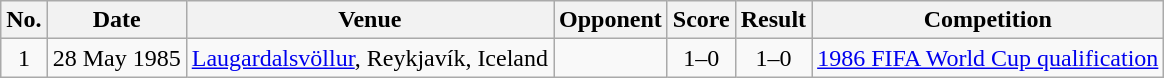<table class="wikitable">
<tr>
<th>No.</th>
<th>Date</th>
<th>Venue</th>
<th>Opponent</th>
<th>Score</th>
<th>Result</th>
<th>Competition</th>
</tr>
<tr>
<td align=center>1</td>
<td>28 May 1985</td>
<td><a href='#'>Laugardalsvöllur</a>, Reykjavík, Iceland</td>
<td></td>
<td align=center>1–0</td>
<td align=center>1–0</td>
<td><a href='#'>1986 FIFA World Cup qualification</a></td>
</tr>
</table>
